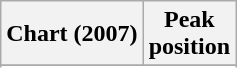<table class="wikitable sortable plainrowheaders" style="text-align:center">
<tr>
<th scope="col">Chart (2007)</th>
<th scope="col">Peak<br>position</th>
</tr>
<tr>
</tr>
<tr>
</tr>
</table>
